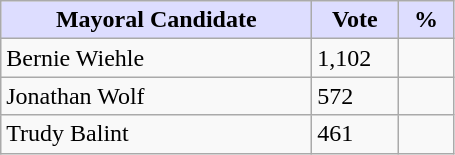<table class="wikitable">
<tr>
<th style="background:#ddf; width:200px;">Mayoral Candidate </th>
<th style="background:#ddf; width:50px;">Vote</th>
<th style="background:#ddf; width:30px;">%</th>
</tr>
<tr>
<td>Bernie Wiehle</td>
<td>1,102</td>
<td></td>
</tr>
<tr>
<td>Jonathan Wolf</td>
<td>572</td>
<td></td>
</tr>
<tr>
<td>Trudy Balint</td>
<td>461</td>
<td></td>
</tr>
</table>
